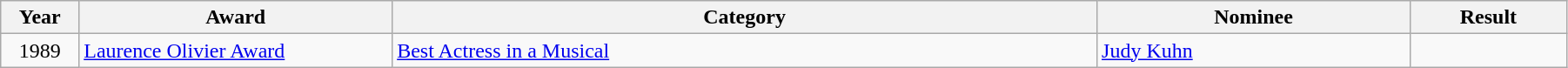<table class="wikitable" width="95%">
<tr>
<th width="5%">Year</th>
<th width="20%">Award</th>
<th width="45%">Category</th>
<th width="20%">Nominee</th>
<th width="10%">Result</th>
</tr>
<tr>
<td align="center">1989</td>
<td><a href='#'>Laurence Olivier Award</a></td>
<td><a href='#'>Best Actress in a Musical</a></td>
<td><a href='#'>Judy Kuhn</a></td>
<td></td>
</tr>
</table>
